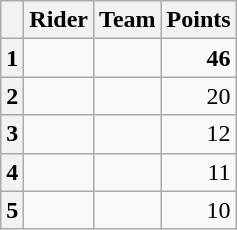<table class="wikitable">
<tr>
<th></th>
<th>Rider</th>
<th>Team</th>
<th>Points</th>
</tr>
<tr>
<th>1</th>
<td><strong></strong></td>
<td><strong></strong></td>
<td align=right><strong>46</strong></td>
</tr>
<tr>
<th>2</th>
<td></td>
<td></td>
<td align=right>20</td>
</tr>
<tr>
<th>3</th>
<td></td>
<td></td>
<td align=right>12</td>
</tr>
<tr>
<th>4</th>
<td></td>
<td></td>
<td align=right>11</td>
</tr>
<tr>
<th>5</th>
<td></td>
<td></td>
<td align=right>10</td>
</tr>
</table>
